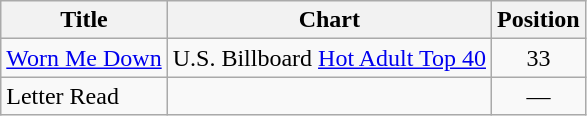<table class="wikitable">
<tr>
<th>Title</th>
<th>Chart</th>
<th>Position</th>
</tr>
<tr>
<td><a href='#'>Worn Me Down</a></td>
<td>U.S. Billboard <a href='#'>Hot Adult Top 40</a></td>
<td align="center">33</td>
</tr>
<tr>
<td>Letter Read</td>
<td></td>
<td align="center">—</td>
</tr>
</table>
